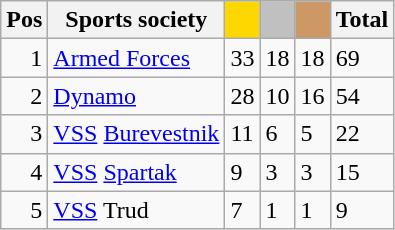<table class="wikitable">
<tr>
<th>Pos</th>
<th>Sports society</th>
<th style="background-color:gold"></th>
<th style="background-color:silver"></th>
<th style="background-color:#CC9966"></th>
<th>Total</th>
</tr>
<tr>
<td align=right>1</td>
<td><a href='#'>Armed Forces</a></td>
<td>33</td>
<td>18</td>
<td>18</td>
<td>69</td>
</tr>
<tr>
<td align=right>2</td>
<td><a href='#'>Dynamo</a></td>
<td>28</td>
<td>10</td>
<td>16</td>
<td>54</td>
</tr>
<tr>
<td align=right>3</td>
<td><a href='#'>VSS</a> <a href='#'>Burevestnik</a></td>
<td>11</td>
<td>6</td>
<td>5</td>
<td>22</td>
</tr>
<tr>
<td align=right>4</td>
<td><a href='#'>VSS</a> <a href='#'>Spartak</a></td>
<td>9</td>
<td>3</td>
<td>3</td>
<td>15</td>
</tr>
<tr>
<td align=right>5</td>
<td><a href='#'>VSS</a> Trud</td>
<td>7</td>
<td>1</td>
<td>1</td>
<td>9</td>
</tr>
</table>
